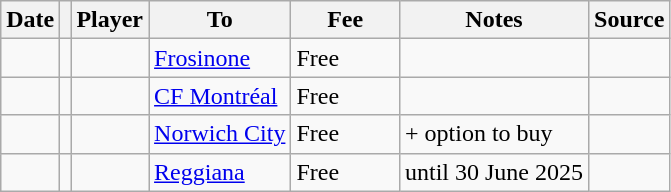<table class="wikitable plainrowheaders sortable">
<tr>
<th scope="col">Date</th>
<th></th>
<th scope="col">Player</th>
<th>To</th>
<th style="width: 65px;">Fee</th>
<th>Notes</th>
<th scope="col">Source</th>
</tr>
<tr>
<td></td>
<td align="center"></td>
<td></td>
<td> <a href='#'>Frosinone</a></td>
<td>Free</td>
<td></td>
<td></td>
</tr>
<tr>
<td></td>
<td align="center"></td>
<td></td>
<td> <a href='#'>CF Montréal</a></td>
<td>Free</td>
<td></td>
<td></td>
</tr>
<tr>
<td></td>
<td align="center"></td>
<td></td>
<td> <a href='#'>Norwich City</a></td>
<td>Free</td>
<td>+ option to buy</td>
<td></td>
</tr>
<tr>
<td></td>
<td align="center"></td>
<td></td>
<td> <a href='#'>Reggiana</a></td>
<td>Free</td>
<td>until 30 June 2025</td>
<td></td>
</tr>
</table>
